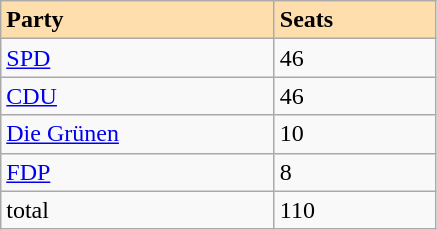<table class="wikitable">
<tr>
<th style="background:#ffdead; width:175px; text-align:left;">Party</th>
<th style="background:#ffdead; width:100px; text-align:left;">Seats</th>
</tr>
<tr>
<td><a href='#'>SPD</a></td>
<td>46</td>
</tr>
<tr>
<td><a href='#'>CDU</a></td>
<td>46</td>
</tr>
<tr>
<td><a href='#'>Die Grünen</a></td>
<td>10</td>
</tr>
<tr>
<td><a href='#'>FDP</a></td>
<td>8</td>
</tr>
<tr>
<td>total</td>
<td>110</td>
</tr>
</table>
